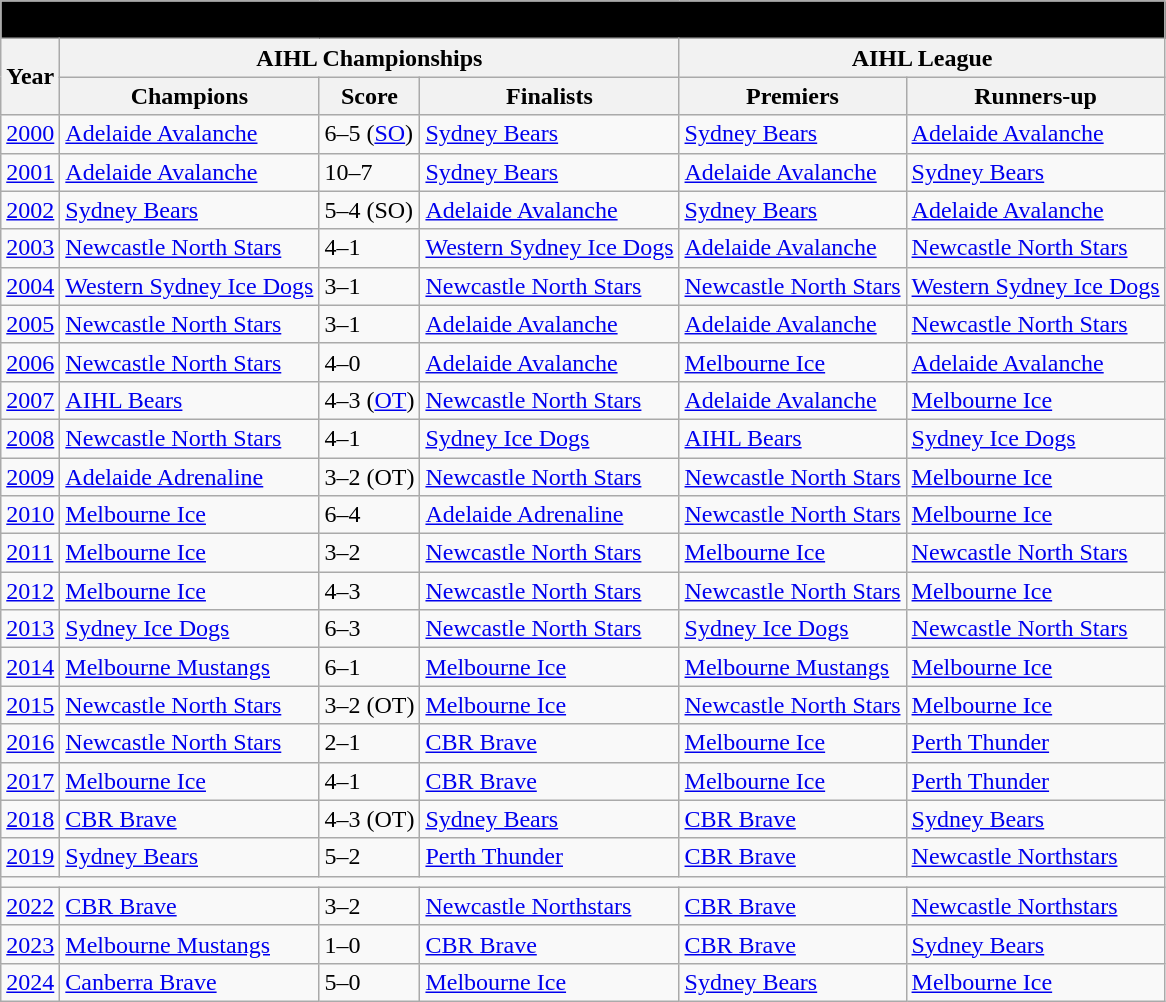<table class="wikitable sortable">
<tr>
<th style="background:#000000;" colspan="6"><span>Season-by-season Championships and Premierships</span></th>
</tr>
<tr>
<th rowspan=2>Year</th>
<th colspan=3>AIHL Championships</th>
<th colspan=2>AIHL League</th>
</tr>
<tr>
<th>Champions</th>
<th>Score</th>
<th>Finalists</th>
<th>Premiers</th>
<th>Runners-up</th>
</tr>
<tr>
<td><a href='#'>2000</a></td>
<td><a href='#'>Adelaide Avalanche</a></td>
<td>6–5 (<a href='#'>SO</a>)</td>
<td><a href='#'>Sydney Bears</a></td>
<td><a href='#'>Sydney Bears</a></td>
<td><a href='#'>Adelaide Avalanche</a></td>
</tr>
<tr>
<td><a href='#'>2001</a></td>
<td><a href='#'>Adelaide Avalanche</a></td>
<td>10–7</td>
<td><a href='#'>Sydney Bears</a></td>
<td><a href='#'>Adelaide Avalanche</a></td>
<td><a href='#'>Sydney Bears</a></td>
</tr>
<tr>
<td><a href='#'>2002</a></td>
<td><a href='#'>Sydney Bears</a></td>
<td>5–4 (SO)</td>
<td><a href='#'>Adelaide Avalanche</a></td>
<td><a href='#'>Sydney Bears</a></td>
<td><a href='#'>Adelaide Avalanche</a></td>
</tr>
<tr>
<td><a href='#'>2003</a></td>
<td><a href='#'>Newcastle North Stars</a></td>
<td>4–1</td>
<td><a href='#'>Western Sydney Ice Dogs</a></td>
<td><a href='#'>Adelaide Avalanche</a></td>
<td><a href='#'>Newcastle North Stars</a></td>
</tr>
<tr>
<td><a href='#'>2004</a></td>
<td><a href='#'>Western Sydney Ice Dogs</a></td>
<td>3–1</td>
<td><a href='#'>Newcastle North Stars</a></td>
<td><a href='#'>Newcastle North Stars</a></td>
<td><a href='#'>Western Sydney Ice Dogs</a></td>
</tr>
<tr>
<td><a href='#'>2005</a></td>
<td><a href='#'>Newcastle North Stars</a></td>
<td>3–1</td>
<td><a href='#'>Adelaide Avalanche</a></td>
<td><a href='#'>Adelaide Avalanche</a></td>
<td><a href='#'>Newcastle North Stars</a></td>
</tr>
<tr>
<td><a href='#'>2006</a></td>
<td><a href='#'>Newcastle North Stars</a></td>
<td>4–0</td>
<td><a href='#'>Adelaide Avalanche</a></td>
<td><a href='#'>Melbourne Ice</a></td>
<td><a href='#'>Adelaide Avalanche</a></td>
</tr>
<tr>
<td><a href='#'>2007</a></td>
<td><a href='#'>AIHL Bears</a></td>
<td>4–3 (<a href='#'>OT</a>)</td>
<td><a href='#'>Newcastle North Stars</a></td>
<td><a href='#'>Adelaide Avalanche</a></td>
<td><a href='#'>Melbourne Ice</a></td>
</tr>
<tr>
<td><a href='#'>2008</a></td>
<td><a href='#'>Newcastle North Stars</a></td>
<td>4–1</td>
<td><a href='#'>Sydney Ice Dogs</a></td>
<td><a href='#'>AIHL Bears</a></td>
<td><a href='#'>Sydney Ice Dogs</a></td>
</tr>
<tr>
<td><a href='#'>2009</a></td>
<td><a href='#'>Adelaide Adrenaline</a></td>
<td>3–2 (OT)</td>
<td><a href='#'>Newcastle North Stars</a></td>
<td><a href='#'>Newcastle North Stars</a></td>
<td><a href='#'>Melbourne Ice</a></td>
</tr>
<tr>
<td><a href='#'>2010</a></td>
<td><a href='#'>Melbourne Ice</a></td>
<td>6–4</td>
<td><a href='#'>Adelaide Adrenaline</a></td>
<td><a href='#'>Newcastle North Stars</a></td>
<td><a href='#'>Melbourne Ice</a></td>
</tr>
<tr>
<td><a href='#'>2011</a></td>
<td><a href='#'>Melbourne Ice</a></td>
<td>3–2</td>
<td><a href='#'>Newcastle North Stars</a></td>
<td><a href='#'>Melbourne Ice</a></td>
<td><a href='#'>Newcastle North Stars</a></td>
</tr>
<tr>
<td><a href='#'>2012</a></td>
<td><a href='#'>Melbourne Ice</a></td>
<td>4–3</td>
<td><a href='#'>Newcastle North Stars</a></td>
<td><a href='#'>Newcastle North Stars</a></td>
<td><a href='#'>Melbourne Ice</a></td>
</tr>
<tr>
<td><a href='#'>2013</a></td>
<td><a href='#'>Sydney Ice Dogs</a></td>
<td>6–3</td>
<td><a href='#'>Newcastle North Stars</a></td>
<td><a href='#'>Sydney Ice Dogs</a></td>
<td><a href='#'>Newcastle North Stars</a></td>
</tr>
<tr>
<td><a href='#'>2014</a></td>
<td><a href='#'>Melbourne Mustangs</a></td>
<td>6–1</td>
<td><a href='#'>Melbourne Ice</a></td>
<td><a href='#'>Melbourne Mustangs</a></td>
<td><a href='#'>Melbourne Ice</a></td>
</tr>
<tr>
<td><a href='#'>2015</a></td>
<td><a href='#'>Newcastle North Stars</a></td>
<td>3–2 (OT)</td>
<td><a href='#'>Melbourne Ice</a></td>
<td><a href='#'>Newcastle North Stars</a></td>
<td><a href='#'>Melbourne Ice</a></td>
</tr>
<tr>
<td><a href='#'>2016</a></td>
<td><a href='#'>Newcastle North Stars</a></td>
<td>2–1</td>
<td><a href='#'>CBR Brave</a></td>
<td><a href='#'>Melbourne Ice</a></td>
<td><a href='#'>Perth Thunder</a></td>
</tr>
<tr>
<td><a href='#'>2017</a></td>
<td><a href='#'>Melbourne Ice</a></td>
<td>4–1</td>
<td><a href='#'>CBR Brave</a></td>
<td><a href='#'>Melbourne Ice</a></td>
<td><a href='#'>Perth Thunder</a></td>
</tr>
<tr>
<td><a href='#'>2018</a></td>
<td><a href='#'>CBR Brave</a></td>
<td>4–3 (OT)</td>
<td><a href='#'>Sydney Bears</a></td>
<td><a href='#'>CBR Brave</a></td>
<td><a href='#'>Sydney Bears</a></td>
</tr>
<tr>
<td><a href='#'>2019</a></td>
<td><a href='#'>Sydney Bears</a></td>
<td>5–2</td>
<td><a href='#'>Perth Thunder</a></td>
<td><a href='#'>CBR Brave</a></td>
<td><a href='#'>Newcastle Northstars</a></td>
</tr>
<tr>
<td colspan="6"></td>
</tr>
<tr>
<td><a href='#'>2022</a></td>
<td><a href='#'>CBR Brave</a></td>
<td>3–2</td>
<td><a href='#'>Newcastle Northstars</a></td>
<td><a href='#'>CBR Brave</a></td>
<td><a href='#'>Newcastle Northstars</a></td>
</tr>
<tr>
<td><a href='#'>2023</a></td>
<td><a href='#'>Melbourne Mustangs</a></td>
<td>1–0</td>
<td><a href='#'>CBR Brave</a></td>
<td><a href='#'>CBR Brave</a></td>
<td><a href='#'>Sydney Bears</a></td>
</tr>
<tr>
<td><a href='#'>2024</a></td>
<td><a href='#'>Canberra Brave</a></td>
<td>5–0</td>
<td><a href='#'>Melbourne Ice</a></td>
<td><a href='#'>Sydney Bears</a></td>
<td><a href='#'>Melbourne Ice</a></td>
</tr>
</table>
